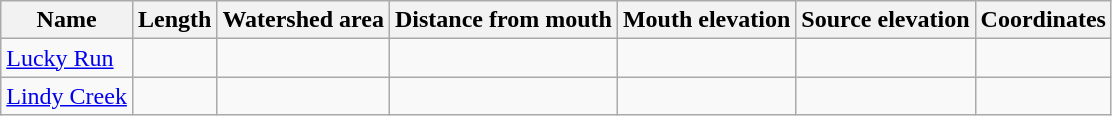<table class="wikitable sortable">
<tr>
<th>Name</th>
<th>Length</th>
<th>Watershed area</th>
<th>Distance from mouth</th>
<th>Mouth elevation</th>
<th>Source elevation</th>
<th>Coordinates</th>
</tr>
<tr>
<td><a href='#'>Lucky Run</a></td>
<td></td>
<td></td>
<td></td>
<td></td>
<td></td>
<td></td>
</tr>
<tr>
<td><a href='#'>Lindy Creek</a></td>
<td></td>
<td></td>
<td></td>
<td></td>
<td></td>
<td></td>
</tr>
</table>
